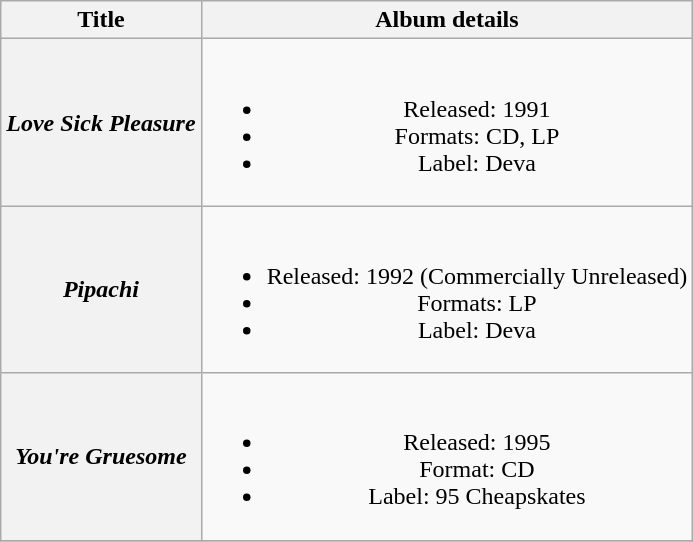<table class="wikitable plainrowheaders" style="text-align:center;">
<tr>
<th scope="col">Title</th>
<th scope="col">Album details</th>
</tr>
<tr>
<th scope="row"><em>Love Sick Pleasure</em></th>
<td><br><ul><li>Released: 1991</li><li>Formats: CD, LP</li><li>Label: Deva</li></ul></td>
</tr>
<tr>
<th scope="row"><em>Pipachi</em></th>
<td><br><ul><li>Released: 1992 (Commercially Unreleased)</li><li>Formats: LP</li><li>Label: Deva</li></ul></td>
</tr>
<tr>
<th scope="row"><em>You're Gruesome</em></th>
<td><br><ul><li>Released: 1995</li><li>Format: CD</li><li>Label: 95 Cheapskates</li></ul></td>
</tr>
<tr>
</tr>
</table>
